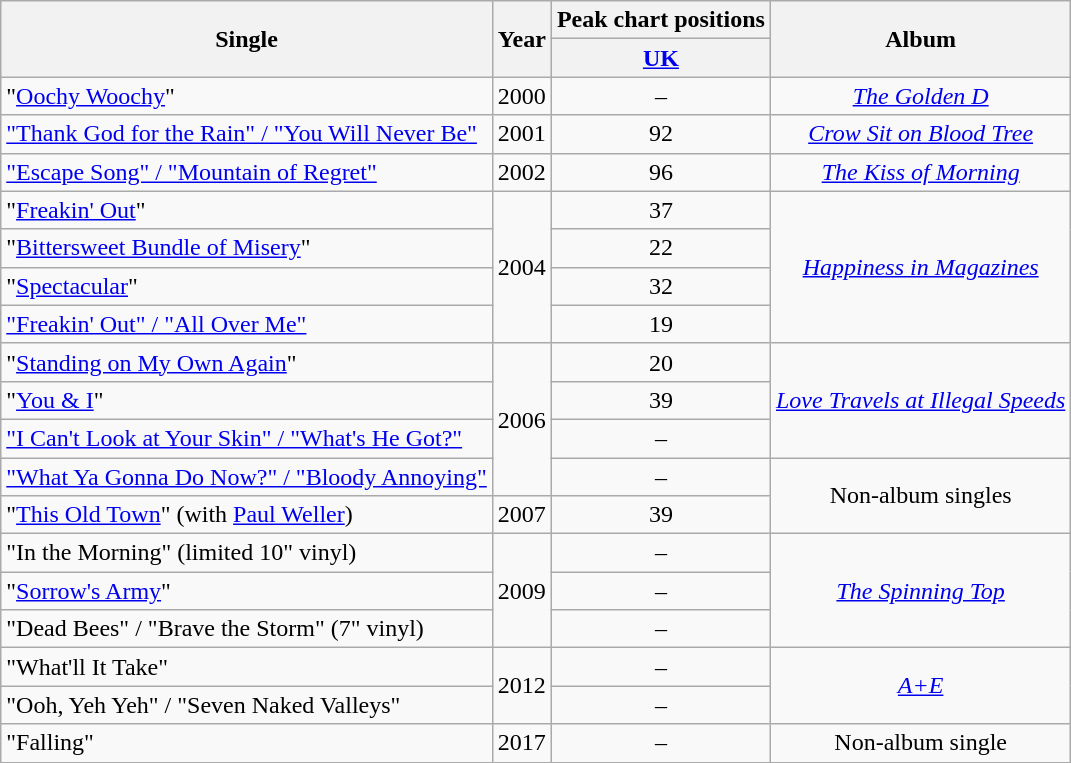<table class="wikitable plainrowheaders" style="text-align:center;" border="1">
<tr>
<th scope="col" rowspan="2">Single</th>
<th scope="col" rowspan="2">Year</th>
<th scope="col" colspan="1">Peak chart positions</th>
<th scope="col" rowspan="2">Album</th>
</tr>
<tr>
<th valign="top"><a href='#'>UK</a> <br></th>
</tr>
<tr>
<td align="left">"<a href='#'>Oochy Woochy</a>"</td>
<td>2000</td>
<td>–</td>
<td><em><a href='#'>The Golden D</a></em></td>
</tr>
<tr \>
<td align="left"><a href='#'>"Thank God for the Rain" / "You Will Never Be"</a></td>
<td>2001</td>
<td>92</td>
<td><em><a href='#'>Crow Sit on Blood Tree</a></em></td>
</tr>
<tr>
<td align="left"><a href='#'>"Escape Song" / "Mountain of Regret"</a></td>
<td>2002</td>
<td>96</td>
<td><em><a href='#'>The Kiss of Morning</a></em></td>
</tr>
<tr>
<td align="left">"<a href='#'>Freakin' Out</a>"</td>
<td rowspan="4">2004</td>
<td>37</td>
<td rowspan="4"><em><a href='#'>Happiness in Magazines</a></em></td>
</tr>
<tr>
<td align="left">"<a href='#'>Bittersweet Bundle of Misery</a>"</td>
<td>22</td>
</tr>
<tr>
<td align="left">"<a href='#'>Spectacular</a>"</td>
<td>32</td>
</tr>
<tr>
<td align="left"><a href='#'>"Freakin' Out" / "All Over Me"</a></td>
<td>19</td>
</tr>
<tr>
<td align="left">"<a href='#'>Standing on My Own Again</a>"</td>
<td rowspan="4">2006</td>
<td>20</td>
<td rowspan="3"><em><a href='#'>Love Travels at Illegal Speeds</a></em></td>
</tr>
<tr>
<td align="left">"<a href='#'>You & I</a>"</td>
<td>39</td>
</tr>
<tr>
<td align="left"><a href='#'>"I Can't Look at Your Skin" / "What's He Got?"</a></td>
<td>–</td>
</tr>
<tr>
<td align="left"><a href='#'>"What Ya Gonna Do Now?" / "Bloody Annoying"</a></td>
<td>–</td>
<td rowspan="2">Non-album singles</td>
</tr>
<tr>
<td align="left">"<a href='#'>This Old Town</a>" (with <a href='#'>Paul Weller</a>)</td>
<td>2007</td>
<td align="center">39</td>
</tr>
<tr>
<td align="left">"In the Morning" (limited 10" vinyl)</td>
<td rowspan="3">2009</td>
<td>–</td>
<td rowspan="3"><em><a href='#'>The Spinning Top</a></em></td>
</tr>
<tr>
<td align="left">"<a href='#'>Sorrow's Army</a>"</td>
<td>–</td>
</tr>
<tr>
<td align="left">"Dead Bees" / "Brave the Storm" (7" vinyl)</td>
<td>–</td>
</tr>
<tr>
<td align="left">"What'll It Take"</td>
<td rowspan="2">2012</td>
<td>–</td>
<td rowspan="2"><em><a href='#'>A+E</a></em></td>
</tr>
<tr>
<td align="left">"Ooh, Yeh Yeh" / "Seven Naked Valleys"</td>
<td>–</td>
</tr>
<tr>
<td align="left">"Falling"</td>
<td rowspan="1">2017</td>
<td>–</td>
<td rowspan="1">Non-album single</td>
</tr>
</table>
